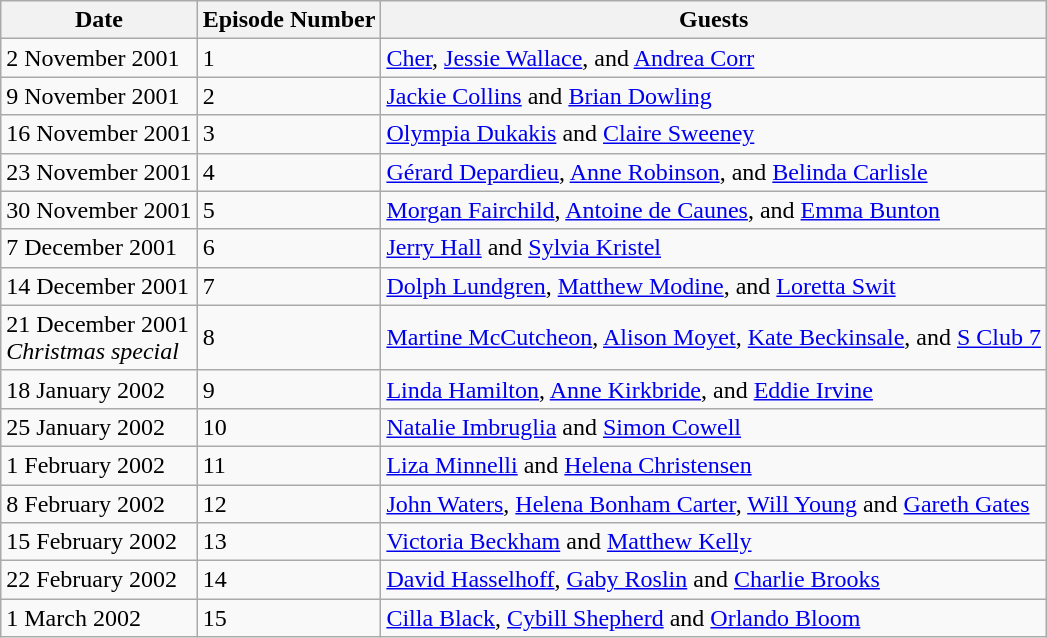<table class="wikitable">
<tr>
<th>Date</th>
<th>Episode Number</th>
<th>Guests</th>
</tr>
<tr>
<td>2 November 2001</td>
<td>1</td>
<td><a href='#'>Cher</a>, <a href='#'>Jessie Wallace</a>, and <a href='#'>Andrea Corr</a></td>
</tr>
<tr>
<td>9 November 2001</td>
<td>2</td>
<td><a href='#'>Jackie Collins</a> and <a href='#'>Brian Dowling</a></td>
</tr>
<tr>
<td>16 November 2001</td>
<td>3</td>
<td><a href='#'>Olympia Dukakis</a> and <a href='#'>Claire Sweeney</a></td>
</tr>
<tr>
<td>23 November 2001</td>
<td>4</td>
<td><a href='#'>Gérard Depardieu</a>, <a href='#'>Anne Robinson</a>, and <a href='#'>Belinda Carlisle</a></td>
</tr>
<tr>
<td>30 November 2001</td>
<td>5</td>
<td><a href='#'>Morgan Fairchild</a>, <a href='#'>Antoine de Caunes</a>, and <a href='#'>Emma Bunton</a></td>
</tr>
<tr>
<td>7 December 2001</td>
<td>6</td>
<td><a href='#'>Jerry Hall</a> and <a href='#'>Sylvia Kristel</a></td>
</tr>
<tr>
<td>14 December 2001</td>
<td>7</td>
<td><a href='#'>Dolph Lundgren</a>, <a href='#'>Matthew Modine</a>, and <a href='#'>Loretta Swit</a></td>
</tr>
<tr>
<td>21 December 2001<br><em>Christmas special</em></td>
<td>8</td>
<td><a href='#'>Martine McCutcheon</a>, <a href='#'>Alison Moyet</a>, <a href='#'>Kate Beckinsale</a>, and <a href='#'>S Club 7</a></td>
</tr>
<tr>
<td>18 January 2002</td>
<td>9</td>
<td><a href='#'>Linda Hamilton</a>, <a href='#'>Anne Kirkbride</a>, and <a href='#'>Eddie Irvine</a></td>
</tr>
<tr>
<td>25 January 2002</td>
<td>10</td>
<td><a href='#'>Natalie Imbruglia</a> and <a href='#'>Simon Cowell</a></td>
</tr>
<tr>
<td>1 February 2002</td>
<td>11</td>
<td><a href='#'>Liza Minnelli</a> and <a href='#'>Helena Christensen</a></td>
</tr>
<tr>
<td>8 February 2002</td>
<td>12</td>
<td><a href='#'>John Waters</a>, <a href='#'>Helena Bonham Carter</a>, <a href='#'>Will Young</a> and <a href='#'>Gareth Gates</a></td>
</tr>
<tr>
<td>15 February 2002</td>
<td>13</td>
<td><a href='#'>Victoria Beckham</a> and <a href='#'>Matthew Kelly</a></td>
</tr>
<tr>
<td>22 February 2002</td>
<td>14</td>
<td><a href='#'>David Hasselhoff</a>, <a href='#'>Gaby Roslin</a> and <a href='#'>Charlie Brooks</a></td>
</tr>
<tr>
<td>1 March 2002</td>
<td>15</td>
<td><a href='#'>Cilla Black</a>, <a href='#'>Cybill Shepherd</a> and <a href='#'>Orlando Bloom</a></td>
</tr>
</table>
